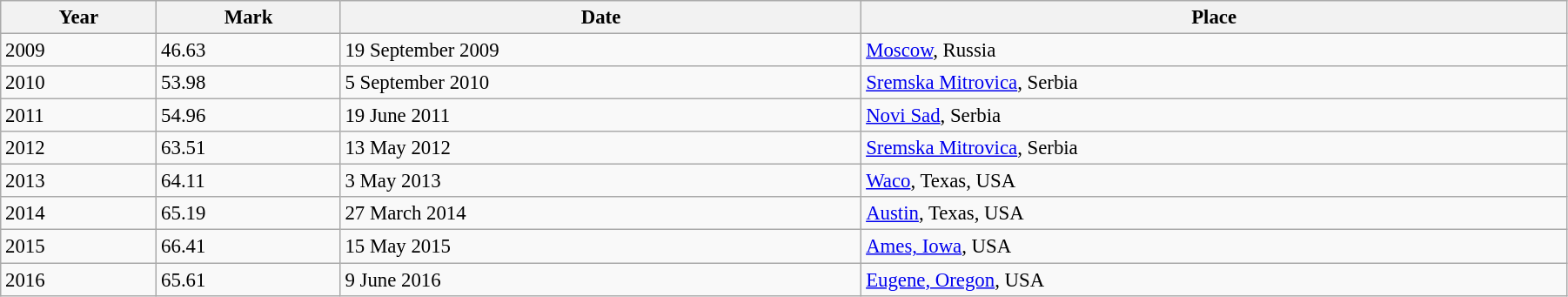<table class="wikitable" style="font-size:95%; width: 95%;">
<tr>
<th>Year</th>
<th>Mark</th>
<th>Date</th>
<th>Place</th>
</tr>
<tr>
<td>2009</td>
<td>46.63</td>
<td>19 September 2009</td>
<td> <a href='#'>Moscow</a>, Russia</td>
</tr>
<tr>
<td>2010</td>
<td>53.98</td>
<td>5 September 2010</td>
<td> <a href='#'>Sremska Mitrovica</a>, Serbia</td>
</tr>
<tr>
<td>2011</td>
<td>54.96</td>
<td>19 June 2011</td>
<td> <a href='#'>Novi Sad</a>, Serbia</td>
</tr>
<tr>
<td>2012</td>
<td>63.51</td>
<td>13 May 2012</td>
<td> <a href='#'>Sremska Mitrovica</a>, Serbia</td>
</tr>
<tr>
<td>2013</td>
<td>64.11</td>
<td>3 May 2013</td>
<td> <a href='#'>Waco</a>, Texas, USA</td>
</tr>
<tr>
<td>2014</td>
<td>65.19</td>
<td>27 March 2014</td>
<td> <a href='#'>Austin</a>, Texas, USA</td>
</tr>
<tr>
<td>2015</td>
<td>66.41</td>
<td>15 May 2015</td>
<td> <a href='#'>Ames, Iowa</a>, USA</td>
</tr>
<tr>
<td>2016</td>
<td>65.61</td>
<td>9 June 2016</td>
<td> <a href='#'>Eugene, Oregon</a>, USA </td>
</tr>
</table>
